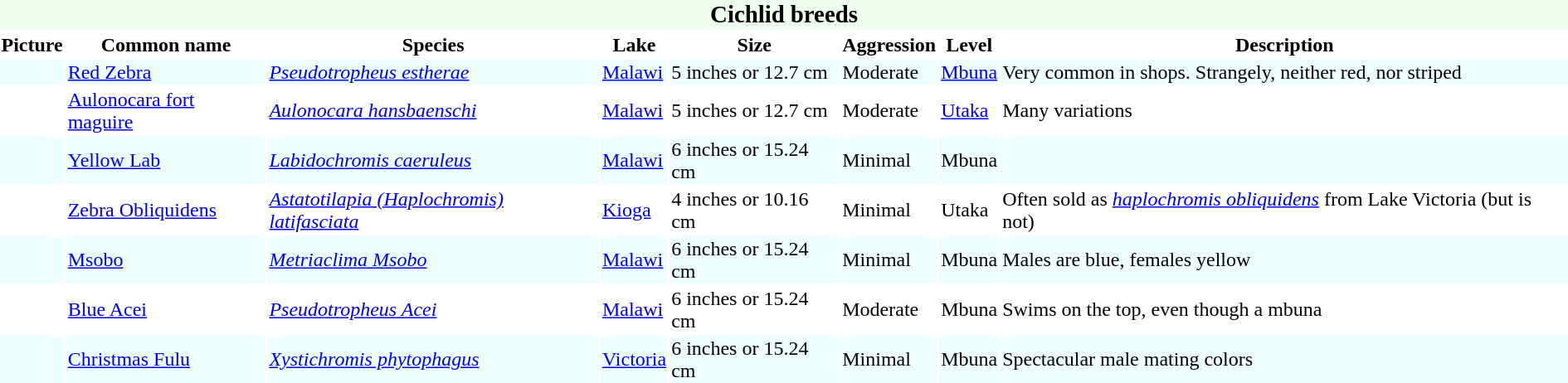<table border="0">
<tr>
<th colspan="8" style="background-color:#efe;font-size:120%;">Cichlid breeds</th>
</tr>
<tr>
<th>Picture</th>
<th>Common name</th>
<th>Species</th>
<th>Lake</th>
<th>Size</th>
<th>Aggression</th>
<th>Level</th>
<th>Description</th>
</tr>
<tr style="background-color:#eff">
<td></td>
<td><a href='#'>Red Zebra</a></td>
<td><em><a href='#'>Pseudotropheus estherae</a></em></td>
<td><a href='#'>Malawi</a></td>
<td>5 inches or 12.7 cm</td>
<td>Moderate</td>
<td><a href='#'>Mbuna</a></td>
<td>Very common in shops. Strangely, neither red, nor striped</td>
</tr>
<tr>
<td></td>
<td><a href='#'>Aulonocara fort maguire</a></td>
<td><em><a href='#'>Aulonocara hansbaenschi</a></em></td>
<td><a href='#'>Malawi</a></td>
<td>5 inches or 12.7 cm</td>
<td>Moderate</td>
<td><a href='#'>Utaka</a></td>
<td>Many variations</td>
</tr>
<tr style="background-color:#eff">
<td></td>
<td><a href='#'>Yellow Lab</a></td>
<td><em><a href='#'>Labidochromis caeruleus</a></em></td>
<td><a href='#'>Malawi</a></td>
<td>6 inches or 15.24 cm</td>
<td>Minimal</td>
<td>Mbuna</td>
<td></td>
</tr>
<tr>
<td></td>
<td><a href='#'>Zebra Obliquidens</a></td>
<td><em><a href='#'>Astatotilapia (Haplochromis) latifasciata</a></em></td>
<td><a href='#'>Kioga</a></td>
<td>4 inches or 10.16 cm</td>
<td>Minimal</td>
<td>Utaka</td>
<td>Often sold as <em><a href='#'>haplochromis obliquidens</a></em> from Lake Victoria (but is not)</td>
</tr>
<tr style="background-color:#eff">
<td></td>
<td><a href='#'>Msobo</a></td>
<td><em><a href='#'>Metriaclima Msobo</a></em></td>
<td><a href='#'>Malawi</a></td>
<td>6 inches or 15.24 cm</td>
<td>Minimal</td>
<td>Mbuna</td>
<td>Males are blue, females yellow</td>
</tr>
<tr>
<td></td>
<td><a href='#'>Blue Acei</a></td>
<td><em><a href='#'>Pseudotropheus Acei</a></em></td>
<td><a href='#'>Malawi</a></td>
<td>6 inches or 15.24 cm</td>
<td>Moderate</td>
<td>Mbuna</td>
<td>Swims on the top, even though a mbuna</td>
</tr>
<tr style="background-color:#eff">
<td></td>
<td><a href='#'>Christmas Fulu</a></td>
<td><em><a href='#'>Xystichromis phytophagus</a></em></td>
<td><a href='#'>Victoria</a></td>
<td>6 inches or 15.24 cm</td>
<td>Minimal</td>
<td>Mbuna</td>
<td>Spectacular male mating colors</td>
</tr>
</table>
